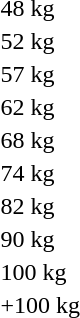<table>
<tr>
<td>48 kg<br></td>
<td></td>
<td></td>
<td></td>
</tr>
<tr>
<td>52 kg<br></td>
<td></td>
<td></td>
<td></td>
</tr>
<tr>
<td>57 kg<br></td>
<td></td>
<td></td>
<td></td>
</tr>
<tr>
<td>62 kg<br></td>
<td></td>
<td></td>
<td></td>
</tr>
<tr>
<td>68 kg<br></td>
<td></td>
<td></td>
<td></td>
</tr>
<tr>
<td>74 kg<br></td>
<td></td>
<td></td>
<td></td>
</tr>
<tr>
<td>82 kg<br></td>
<td></td>
<td></td>
<td></td>
</tr>
<tr>
<td>90 kg<br></td>
<td></td>
<td></td>
<td></td>
</tr>
<tr>
<td>100 kg<br></td>
<td></td>
<td></td>
<td></td>
</tr>
<tr>
<td>+100 kg<br></td>
<td></td>
<td></td>
<td></td>
</tr>
</table>
